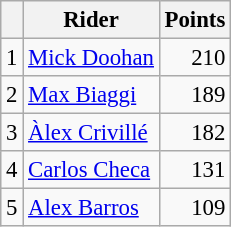<table class="wikitable" style="font-size: 95%;">
<tr>
<th></th>
<th>Rider</th>
<th>Points</th>
</tr>
<tr>
<td align=center>1</td>
<td> <a href='#'>Mick Doohan</a></td>
<td align=right>210</td>
</tr>
<tr>
<td align=center>2</td>
<td> <a href='#'>Max Biaggi</a></td>
<td align=right>189</td>
</tr>
<tr>
<td align=center>3</td>
<td> <a href='#'>Àlex Crivillé</a></td>
<td align=right>182</td>
</tr>
<tr>
<td align=center>4</td>
<td> <a href='#'>Carlos Checa</a></td>
<td align=right>131</td>
</tr>
<tr>
<td align=center>5</td>
<td> <a href='#'>Alex Barros</a></td>
<td align=right>109</td>
</tr>
</table>
